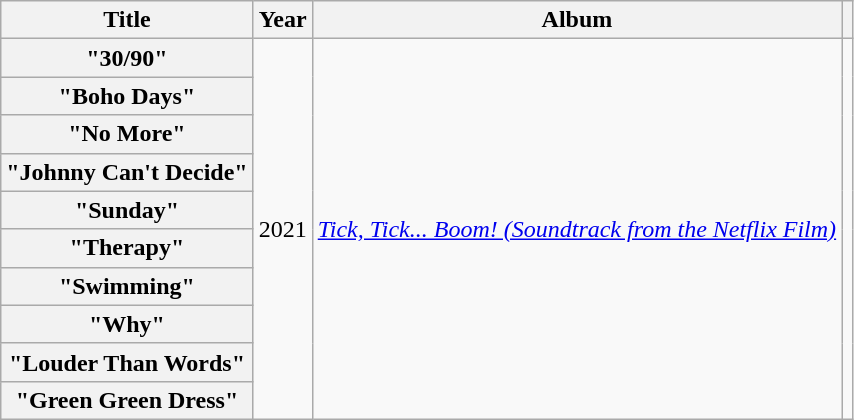<table class="wikitable plainrowheaders" style="text-align:center;">
<tr>
<th scope="col" rowspan="1">Title</th>
<th scope="col" rowspan="1">Year</th>
<th scope="col" rowspan="1">Album</th>
<th scope="col" rowspan="1"></th>
</tr>
<tr>
<th scope="row">"30/90"<br></th>
<td rowspan="10">2021</td>
<td rowspan="10"><em><a href='#'>Tick, Tick... Boom! (Soundtrack from the Netflix Film)</a></em></td>
<td rowspan="10"></td>
</tr>
<tr>
<th scope="row">"Boho Days"<br></th>
</tr>
<tr>
<th scope="row">"No More"<br></th>
</tr>
<tr>
<th scope="row">"Johnny Can't Decide"<br></th>
</tr>
<tr>
<th scope="row">"Sunday"<br></th>
</tr>
<tr>
<th scope="row">"Therapy"<br></th>
</tr>
<tr>
<th scope="row">"Swimming"<br></th>
</tr>
<tr>
<th scope="row">"Why"</th>
</tr>
<tr>
<th scope="row">"Louder Than Words"<br></th>
</tr>
<tr>
<th scope="row">"Green Green Dress"<br></th>
</tr>
</table>
